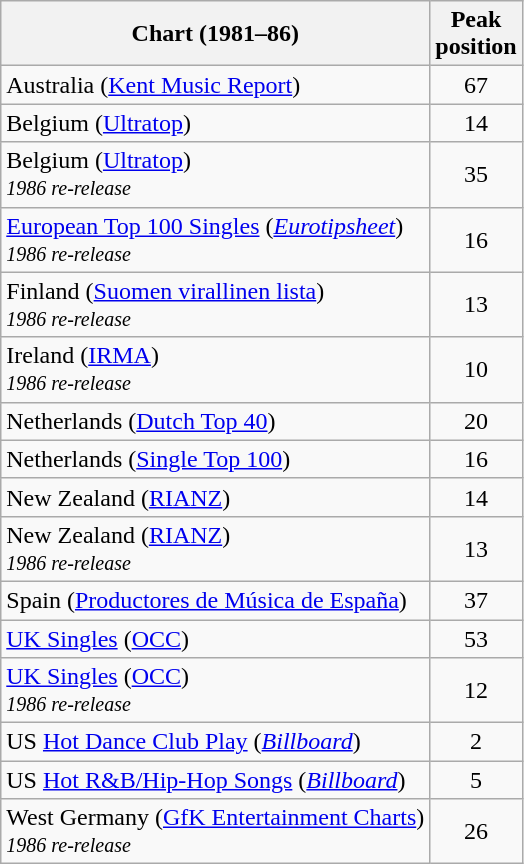<table class="wikitable sortable">
<tr>
<th align="center">Chart (1981–86)</th>
<th align="center">Peak<br>position</th>
</tr>
<tr>
<td align="left">Australia (<a href='#'>Kent Music Report</a>)</td>
<td align="center">67</td>
</tr>
<tr>
<td align="left">Belgium (<a href='#'>Ultratop</a>)</td>
<td align="center">14</td>
</tr>
<tr>
<td align="left">Belgium (<a href='#'>Ultratop</a>)<br><em><small>1986 re-release</small></em><br></td>
<td align="center">35</td>
</tr>
<tr>
<td align="left"><a href='#'>European Top 100 Singles</a> (<em><a href='#'>Eurotipsheet</a></em>)<br><em><small>1986 re-release</small></em><br></td>
<td align="center">16</td>
</tr>
<tr>
<td align="left">Finland (<a href='#'>Suomen virallinen lista</a>)<br><em><small>1986 re-release</small></em><br></td>
<td align="center">13</td>
</tr>
<tr>
<td align="left">Ireland (<a href='#'>IRMA</a>)<br><em><small>1986 re-release</small></em><br></td>
<td align="center">10</td>
</tr>
<tr>
<td align="left">Netherlands (<a href='#'>Dutch Top 40</a>)</td>
<td align="center">20</td>
</tr>
<tr>
<td align="left">Netherlands (<a href='#'>Single Top 100</a>)</td>
<td align="center">16</td>
</tr>
<tr>
<td align="left">New Zealand (<a href='#'>RIANZ</a>)</td>
<td align="center">14</td>
</tr>
<tr>
<td align="left">New Zealand (<a href='#'>RIANZ</a>)<br><small><em>1986 re-release</em></small></td>
<td align="center">13</td>
</tr>
<tr>
<td align="left">Spain (<a href='#'>Productores de Música de España</a>)</td>
<td align="center">37</td>
</tr>
<tr>
<td align="left"><a href='#'>UK Singles</a> (<a href='#'>OCC</a>)</td>
<td align="center">53</td>
</tr>
<tr>
<td align="left"><a href='#'>UK Singles</a> (<a href='#'>OCC</a>)<br><em><small>1986 re-release</small></em><br></td>
<td align="center">12</td>
</tr>
<tr>
<td align="left">US <a href='#'>Hot Dance Club Play</a> (<em><a href='#'>Billboard</a></em>)</td>
<td align="center">2</td>
</tr>
<tr>
<td align="left">US <a href='#'>Hot R&B/Hip-Hop Songs</a> (<em><a href='#'>Billboard</a></em>)</td>
<td align="center">5</td>
</tr>
<tr>
<td align="left">West Germany (<a href='#'>GfK Entertainment Charts</a>)<br><em><small>1986 re-release</small></em><br></td>
<td align="center">26</td>
</tr>
</table>
